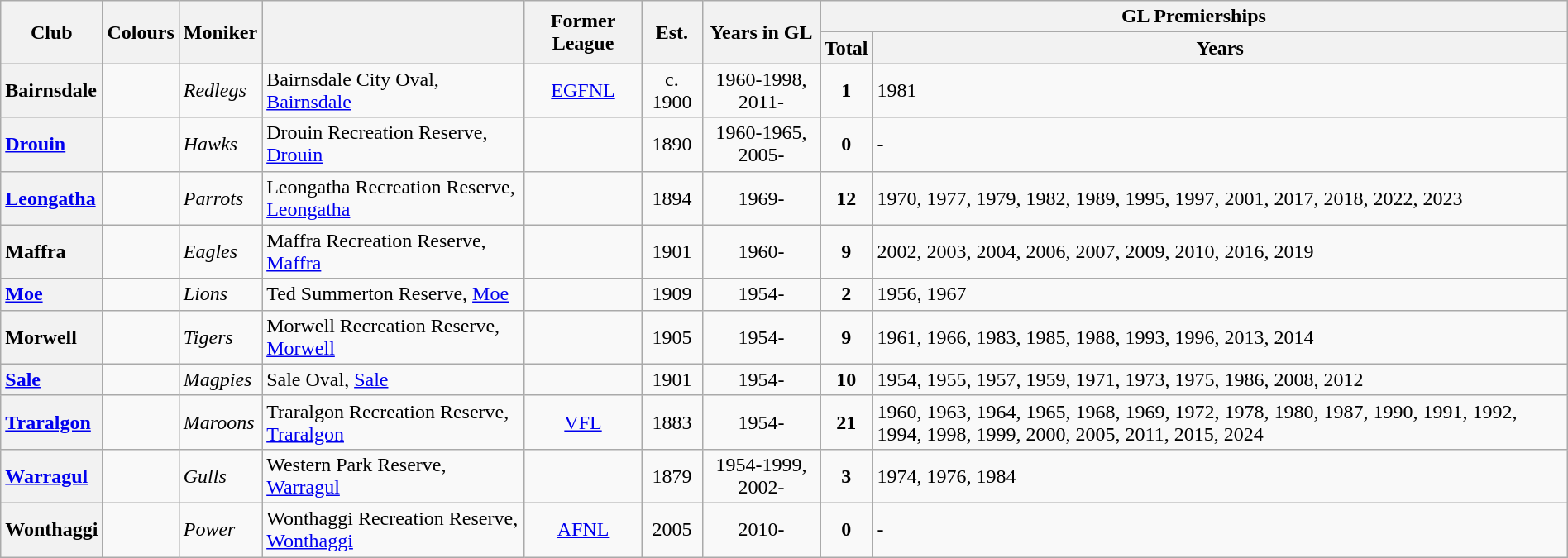<table class="wikitable sortable" style="width:100%; text-align:center; font-size:100%;">
<tr>
<th rowspan=2>Club</th>
<th rowspan=2 class=unsortable>Colours</th>
<th rowspan=2 class=unsortable>Moniker</th>
<th rowspan=2 class=unsortable></th>
<th rowspan="2">Former League</th>
<th rowspan="2">Est.</th>
<th rowspan="2">Years in GL</th>
<th colspan="2">GL Premierships</th>
</tr>
<tr>
<th data-sort-type=number>Total</th>
<th>Years</th>
</tr>
<tr>
<th style="text-align:left">Bairnsdale</th>
<td></td>
<td align="left"><em>Redlegs</em></td>
<td align="left">Bairnsdale City Oval, <a href='#'>Bairnsdale</a></td>
<td><a href='#'>EGFNL</a></td>
<td>c. 1900</td>
<td>1960-1998, 2011-</td>
<td align="center"><strong>1</strong></td>
<td align="left">1981</td>
</tr>
<tr>
<th style="text-align:left"><a href='#'>Drouin</a></th>
<td></td>
<td align="left"><em>Hawks</em></td>
<td align="left">Drouin Recreation Reserve, <a href='#'>Drouin</a></td>
<td></td>
<td>1890</td>
<td>1960-1965, 2005-</td>
<td align="center"><strong>0</strong></td>
<td align="left">-</td>
</tr>
<tr>
<th style="text-align:left"><a href='#'>Leongatha</a></th>
<td></td>
<td align="left"><em>Parrots</em></td>
<td align="left">Leongatha Recreation Reserve, <a href='#'>Leongatha</a></td>
<td></td>
<td>1894</td>
<td>1969-</td>
<td align="center"><strong>12</strong></td>
<td align="left">1970, 1977, 1979, 1982, 1989, 1995, 1997, 2001, 2017, 2018, 2022, 2023</td>
</tr>
<tr>
<th style="text-align:left">Maffra</th>
<td></td>
<td align="left"><em>Eagles</em></td>
<td align="left">Maffra Recreation Reserve, <a href='#'>Maffra</a></td>
<td></td>
<td>1901</td>
<td>1960-</td>
<td align="center"><strong>9</strong></td>
<td align="left">2002, 2003, 2004, 2006, 2007, 2009, 2010, 2016, 2019</td>
</tr>
<tr>
<th style="text-align:left"><a href='#'>Moe</a></th>
<td></td>
<td align="left"><em>Lions</em></td>
<td align="left">Ted Summerton Reserve, <a href='#'>Moe</a></td>
<td></td>
<td>1909</td>
<td>1954-</td>
<td align="center"><strong>2</strong></td>
<td align="left">1956, 1967</td>
</tr>
<tr>
<th style="text-align:left">Morwell</th>
<td></td>
<td align="left"><em>Tigers</em></td>
<td align="left">Morwell Recreation Reserve, <a href='#'>Morwell</a></td>
<td></td>
<td>1905</td>
<td>1954-</td>
<td align="center"><strong>9</strong></td>
<td align="left">1961, 1966, 1983, 1985, 1988, 1993, 1996, 2013, 2014</td>
</tr>
<tr>
<th style="text-align:left"><a href='#'>Sale</a></th>
<td></td>
<td align="left"><em>Magpies</em></td>
<td align="left">Sale Oval, <a href='#'>Sale</a></td>
<td></td>
<td>1901</td>
<td>1954-</td>
<td align="center"><strong>10</strong></td>
<td align="left">1954, 1955, 1957, 1959, 1971, 1973, 1975, 1986, 2008, 2012</td>
</tr>
<tr>
<th style="text-align:left"><a href='#'>Traralgon</a></th>
<td></td>
<td align="left"><em>Maroons</em></td>
<td align="left">Traralgon Recreation Reserve, <a href='#'>Traralgon</a></td>
<td><a href='#'>VFL</a></td>
<td>1883</td>
<td>1954-</td>
<td align="center"><strong>21</strong></td>
<td align="left">1960, 1963, 1964, 1965, 1968, 1969, 1972, 1978, 1980, 1987, 1990, 1991, 1992, 1994, 1998, 1999, 2000, 2005, 2011, 2015, 2024</td>
</tr>
<tr>
<th style="text-align:left"><a href='#'>Warragul</a></th>
<td></td>
<td align="left"><em>Gulls</em></td>
<td align="left">Western Park Reserve, <a href='#'>Warragul</a></td>
<td></td>
<td>1879</td>
<td>1954-1999, 2002-</td>
<td align="center"><strong>3</strong></td>
<td align="left">1974, 1976, 1984</td>
</tr>
<tr>
<th style="text-align:left">Wonthaggi</th>
<td></td>
<td align="left"><em>Power</em></td>
<td align="left">Wonthaggi Recreation Reserve, <a href='#'>Wonthaggi</a></td>
<td><a href='#'>AFNL</a></td>
<td>2005</td>
<td>2010-</td>
<td align="center"><strong>0</strong></td>
<td align="left">-</td>
</tr>
</table>
